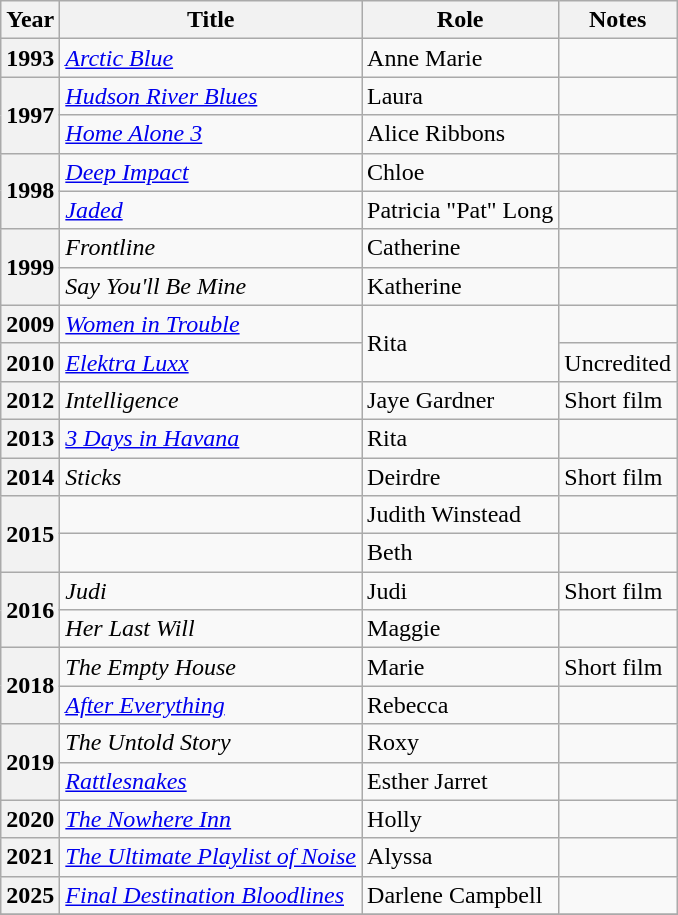<table class="wikitable plainrowheaders sortable">
<tr>
<th scope="col">Year</th>
<th scope="col">Title</th>
<th scope="col">Role</th>
<th scope="col" class="unsortable">Notes</th>
</tr>
<tr>
<th scope="row">1993</th>
<td><em><a href='#'>Arctic Blue</a></em></td>
<td>Anne Marie</td>
<td></td>
</tr>
<tr>
<th scope="row" rowspan="2">1997</th>
<td><em><a href='#'>Hudson River Blues</a></em></td>
<td>Laura</td>
<td></td>
</tr>
<tr>
<td><em><a href='#'>Home Alone 3</a></em></td>
<td>Alice Ribbons</td>
<td></td>
</tr>
<tr>
<th scope="row" rowspan="2">1998</th>
<td><em><a href='#'>Deep Impact</a></em></td>
<td>Chloe</td>
<td></td>
</tr>
<tr>
<td><em><a href='#'>Jaded</a></em></td>
<td>Patricia "Pat" Long</td>
<td></td>
</tr>
<tr>
<th scope="row" rowspan="2">1999</th>
<td><em>Frontline</em></td>
<td>Catherine</td>
<td></td>
</tr>
<tr>
<td><em>Say You'll Be Mine</em></td>
<td>Katherine</td>
<td></td>
</tr>
<tr>
<th scope="row">2009</th>
<td><em><a href='#'>Women in Trouble</a></em></td>
<td rowspan="2">Rita</td>
<td></td>
</tr>
<tr>
<th scope="row">2010</th>
<td><em><a href='#'>Elektra Luxx</a></em></td>
<td>Uncredited</td>
</tr>
<tr>
<th scope="row">2012</th>
<td><em>Intelligence</em></td>
<td>Jaye Gardner</td>
<td>Short film</td>
</tr>
<tr>
<th scope="row">2013</th>
<td><em><a href='#'>3 Days in Havana</a></em></td>
<td>Rita</td>
<td></td>
</tr>
<tr>
<th scope="row">2014</th>
<td><em>Sticks</em></td>
<td>Deirdre</td>
<td>Short film</td>
</tr>
<tr>
<th scope="row" rowspan="2">2015</th>
<td><em></em></td>
<td>Judith Winstead</td>
<td></td>
</tr>
<tr>
<td><em></em></td>
<td>Beth</td>
<td></td>
</tr>
<tr>
<th scope="row" rowspan="2">2016</th>
<td><em>Judi</em></td>
<td>Judi</td>
<td>Short film</td>
</tr>
<tr>
<td><em>Her Last Will</em></td>
<td>Maggie</td>
<td></td>
</tr>
<tr>
<th scope="row" rowspan="2">2018</th>
<td><em>The Empty House</em></td>
<td>Marie</td>
<td>Short film</td>
</tr>
<tr>
<td><em><a href='#'>After Everything</a></em></td>
<td>Rebecca</td>
<td></td>
</tr>
<tr>
<th scope="row" rowspan="2">2019</th>
<td><em>The Untold Story</em></td>
<td>Roxy</td>
<td></td>
</tr>
<tr>
<td><em><a href='#'>Rattlesnakes</a></em></td>
<td>Esther Jarret</td>
<td></td>
</tr>
<tr>
<th scope="row">2020</th>
<td><em><a href='#'>The Nowhere Inn</a></em></td>
<td>Holly</td>
<td></td>
</tr>
<tr>
<th scope="row">2021</th>
<td><em><a href='#'>The Ultimate Playlist of Noise</a></em></td>
<td>Alyssa</td>
<td></td>
</tr>
<tr>
<th scope="row">2025</th>
<td><em><a href='#'>Final Destination Bloodlines</a></em></td>
<td>Darlene Campbell</td>
<td></td>
</tr>
<tr>
</tr>
</table>
